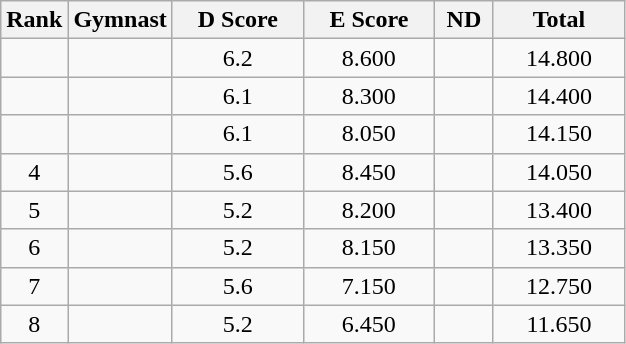<table class="wikitable" style="text-align:center">
<tr>
<th>Rank</th>
<th>Gymnast</th>
<th style="width:5em">D Score</th>
<th style="width:5em">E Score</th>
<th style="width:2em">ND</th>
<th style="width:5em">Total</th>
</tr>
<tr>
<td></td>
<td align=left></td>
<td>6.2</td>
<td>8.600</td>
<td></td>
<td>14.800</td>
</tr>
<tr>
<td></td>
<td align=left></td>
<td>6.1</td>
<td>8.300</td>
<td></td>
<td>14.400</td>
</tr>
<tr>
<td></td>
<td align=left></td>
<td>6.1</td>
<td>8.050</td>
<td></td>
<td>14.150</td>
</tr>
<tr>
<td>4</td>
<td align=left></td>
<td>5.6</td>
<td>8.450</td>
<td></td>
<td>14.050</td>
</tr>
<tr>
<td>5</td>
<td align=left></td>
<td>5.2</td>
<td>8.200</td>
<td></td>
<td>13.400</td>
</tr>
<tr>
<td>6</td>
<td align=left></td>
<td>5.2</td>
<td>8.150</td>
<td></td>
<td>13.350</td>
</tr>
<tr>
<td>7</td>
<td align=left></td>
<td>5.6</td>
<td>7.150</td>
<td></td>
<td>12.750</td>
</tr>
<tr>
<td>8</td>
<td align=left></td>
<td>5.2</td>
<td>6.450</td>
<td></td>
<td>11.650</td>
</tr>
</table>
